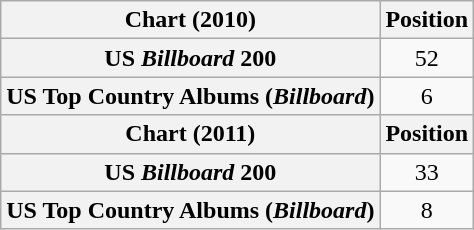<table class="wikitable plainrowheaders" style="text-align:center">
<tr>
<th scope="col">Chart (2010)</th>
<th scope="col">Position</th>
</tr>
<tr>
<th scope="row">US <em>Billboard</em> 200</th>
<td>52</td>
</tr>
<tr>
<th scope="row">US Top Country Albums (<em>Billboard</em>)</th>
<td>6</td>
</tr>
<tr>
<th scope="col">Chart (2011)</th>
<th scope="col">Position</th>
</tr>
<tr>
<th scope="row">US <em>Billboard</em> 200</th>
<td>33</td>
</tr>
<tr>
<th scope="row">US Top Country Albums (<em>Billboard</em>)</th>
<td>8</td>
</tr>
</table>
